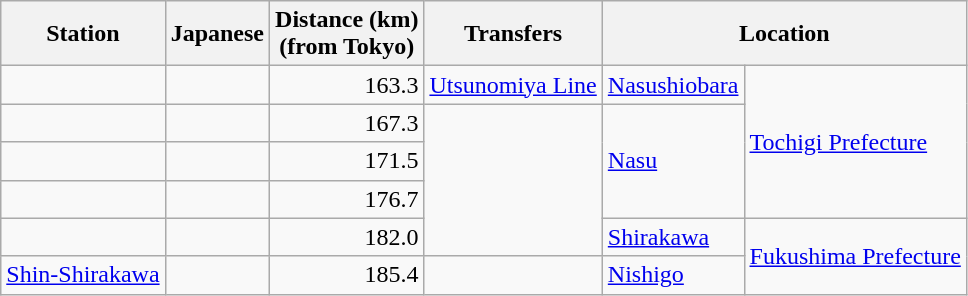<table class="wikitable">
<tr>
<th>Station</th>
<th>Japanese</th>
<th>Distance (km)<br>(from Tokyo)</th>
<th>Transfers</th>
<th colspan="2">Location</th>
</tr>
<tr>
<td></td>
<td></td>
<td align="right">163.3</td>
<td> <a href='#'>Utsunomiya Line</a></td>
<td><a href='#'>Nasushiobara</a></td>
<td rowspan="4"><a href='#'>Tochigi Prefecture</a></td>
</tr>
<tr>
<td></td>
<td></td>
<td align="right">167.3</td>
<td rowspan="4" align="center"></td>
<td rowspan="3"><a href='#'>Nasu</a></td>
</tr>
<tr>
<td></td>
<td></td>
<td align="right">171.5</td>
</tr>
<tr>
<td></td>
<td></td>
<td align="right">176.7</td>
</tr>
<tr>
<td></td>
<td></td>
<td align="right">182.0</td>
<td><a href='#'>Shirakawa</a></td>
<td rowspan="2"><a href='#'>Fukushima Prefecture</a></td>
</tr>
<tr>
<td><a href='#'>Shin-Shirakawa</a></td>
<td></td>
<td align="right">185.4</td>
<td></td>
<td><a href='#'>Nishigo</a></td>
</tr>
</table>
